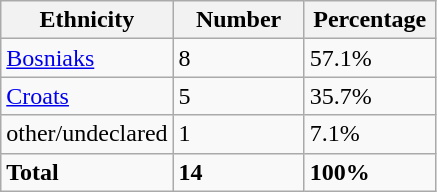<table class="wikitable">
<tr>
<th width="100px">Ethnicity</th>
<th width="80px">Number</th>
<th width="80px">Percentage</th>
</tr>
<tr>
<td><a href='#'>Bosniaks</a></td>
<td>8</td>
<td>57.1%</td>
</tr>
<tr>
<td><a href='#'>Croats</a></td>
<td>5</td>
<td>35.7%</td>
</tr>
<tr>
<td>other/undeclared</td>
<td>1</td>
<td>7.1%</td>
</tr>
<tr>
<td><strong>Total</strong></td>
<td><strong>14</strong></td>
<td><strong>100%</strong></td>
</tr>
</table>
